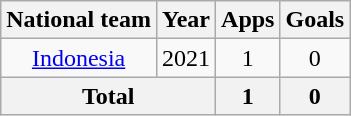<table class=wikitable style=text-align:center>
<tr>
<th>National team</th>
<th>Year</th>
<th>Apps</th>
<th>Goals</th>
</tr>
<tr>
<td><a href='#'>Indonesia</a></td>
<td>2021</td>
<td>1</td>
<td>0</td>
</tr>
<tr>
<th colspan=2>Total</th>
<th>1</th>
<th>0</th>
</tr>
</table>
